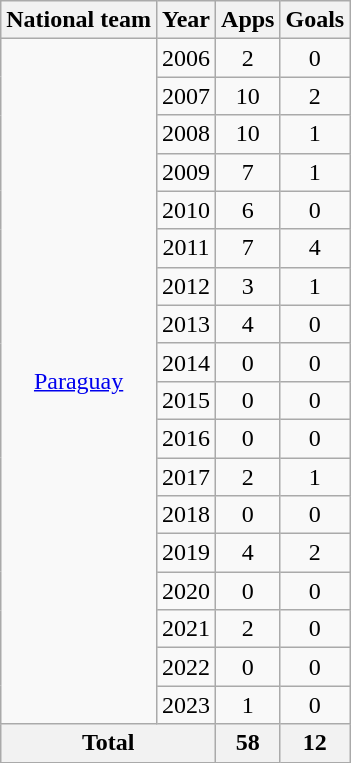<table class="wikitable" style="text-align:center">
<tr>
<th>National team</th>
<th>Year</th>
<th>Apps</th>
<th>Goals</th>
</tr>
<tr>
<td rowspan="18"><a href='#'>Paraguay</a></td>
<td>2006</td>
<td>2</td>
<td>0</td>
</tr>
<tr>
<td>2007</td>
<td>10</td>
<td>2</td>
</tr>
<tr>
<td>2008</td>
<td>10</td>
<td>1</td>
</tr>
<tr>
<td>2009</td>
<td>7</td>
<td>1</td>
</tr>
<tr>
<td>2010</td>
<td>6</td>
<td>0</td>
</tr>
<tr>
<td>2011</td>
<td>7</td>
<td>4</td>
</tr>
<tr>
<td>2012</td>
<td>3</td>
<td>1</td>
</tr>
<tr>
<td>2013</td>
<td>4</td>
<td>0</td>
</tr>
<tr>
<td>2014</td>
<td>0</td>
<td>0</td>
</tr>
<tr>
<td>2015</td>
<td>0</td>
<td>0</td>
</tr>
<tr>
<td>2016</td>
<td>0</td>
<td>0</td>
</tr>
<tr>
<td>2017</td>
<td>2</td>
<td>1</td>
</tr>
<tr>
<td>2018</td>
<td>0</td>
<td>0</td>
</tr>
<tr>
<td>2019</td>
<td>4</td>
<td>2</td>
</tr>
<tr>
<td>2020</td>
<td>0</td>
<td>0</td>
</tr>
<tr>
<td>2021</td>
<td>2</td>
<td>0</td>
</tr>
<tr>
<td>2022</td>
<td>0</td>
<td>0</td>
</tr>
<tr>
<td>2023</td>
<td>1</td>
<td>0</td>
</tr>
<tr>
<th colspan="2">Total</th>
<th>58</th>
<th>12</th>
</tr>
</table>
